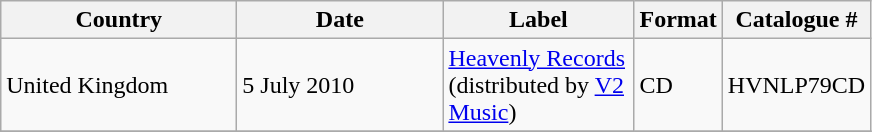<table class="wikitable">
<tr>
<th width="150px">Country</th>
<th width="130px">Date</th>
<th width="120px">Label</th>
<th>Format</th>
<th>Catalogue #</th>
</tr>
<tr>
<td>United Kingdom</td>
<td>5 July 2010</td>
<td><a href='#'>Heavenly Records</a><br>(distributed by <a href='#'>V2 Music</a>)</td>
<td>CD</td>
<td>HVNLP79CD</td>
</tr>
<tr>
</tr>
</table>
